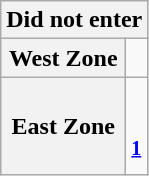<table class="wikitable collapsible collapsed">
<tr>
<th colspan=2>Did not enter</th>
</tr>
<tr>
<th>West Zone</th>
<td><br></td>
</tr>
<tr>
<th>East Zone</th>
<td><br><br>
<sup><strong><a href='#'>1</a></strong></sup></td>
</tr>
</table>
